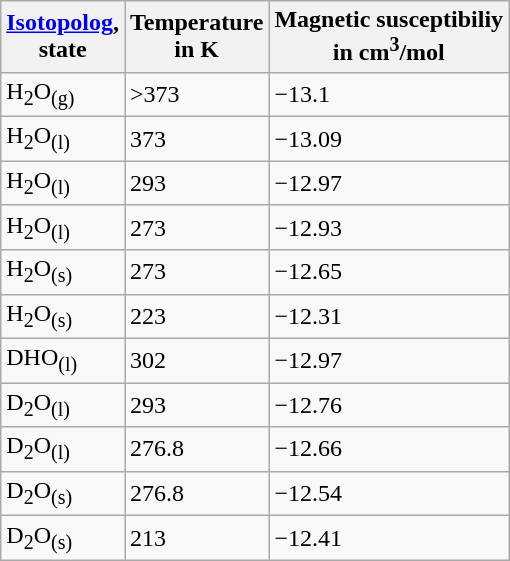<table class="wikitable">
<tr>
<th><a href='#'>Isotopolog</a>,<br> state</th>
<th>Temperature<br> in K</th>
<th>Magnetic susceptibiliy<br> in cm<sup>3</sup>/mol</th>
</tr>
<tr>
<td>H<sub>2</sub>O<sub>(g)</sub></td>
<td>>373</td>
<td>−13.1</td>
</tr>
<tr>
<td>H<sub>2</sub>O<sub>(l)</sub></td>
<td>373</td>
<td>−13.09</td>
</tr>
<tr>
<td>H<sub>2</sub>O<sub>(l)</sub></td>
<td>293</td>
<td>−12.97</td>
</tr>
<tr>
<td>H<sub>2</sub>O<sub>(l)</sub></td>
<td>273</td>
<td>−12.93</td>
</tr>
<tr>
<td>H<sub>2</sub>O<sub>(s)</sub></td>
<td>273</td>
<td>−12.65</td>
</tr>
<tr>
<td>H<sub>2</sub>O<sub>(s)</sub></td>
<td>223</td>
<td>−12.31</td>
</tr>
<tr>
<td>DHO<sub>(l)</sub></td>
<td>302</td>
<td>−12.97</td>
</tr>
<tr>
<td>D<sub>2</sub>O<sub>(l)</sub></td>
<td>293</td>
<td>−12.76</td>
</tr>
<tr>
<td>D<sub>2</sub>O<sub>(l)</sub></td>
<td>276.8</td>
<td>−12.66</td>
</tr>
<tr>
<td>D<sub>2</sub>O<sub>(s)</sub></td>
<td>276.8</td>
<td>−12.54</td>
</tr>
<tr>
<td>D<sub>2</sub>O<sub>(s)</sub></td>
<td>213</td>
<td>−12.41</td>
</tr>
</table>
